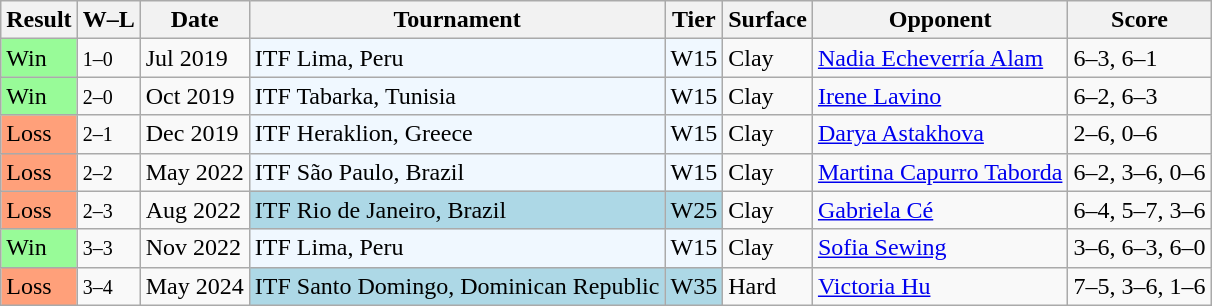<table class="sortable wikitable">
<tr>
<th>Result</th>
<th class="unsortable">W–L</th>
<th>Date</th>
<th>Tournament</th>
<th>Tier</th>
<th>Surface</th>
<th>Opponent</th>
<th class="unsortable">Score</th>
</tr>
<tr>
<td style="background:#98fb98;">Win</td>
<td><small>1–0</small></td>
<td>Jul 2019</td>
<td style="background:#f0f8ff;">ITF Lima, Peru</td>
<td style="background:#f0f8ff;">W15</td>
<td>Clay</td>
<td> <a href='#'>Nadia Echeverría Alam</a></td>
<td>6–3, 6–1</td>
</tr>
<tr>
<td style="background:#98fb98;">Win</td>
<td><small>2–0</small></td>
<td>Oct 2019</td>
<td style="background:#f0f8ff;">ITF Tabarka, Tunisia</td>
<td style="background:#f0f8ff;">W15</td>
<td>Clay</td>
<td> <a href='#'>Irene Lavino</a></td>
<td>6–2, 6–3</td>
</tr>
<tr>
<td style="background:#ffa07a;">Loss</td>
<td><small>2–1</small></td>
<td>Dec 2019</td>
<td style="background:#f0f8ff;">ITF Heraklion, Greece</td>
<td style="background:#f0f8ff;">W15</td>
<td>Clay</td>
<td> <a href='#'>Darya Astakhova</a></td>
<td>2–6, 0–6</td>
</tr>
<tr>
<td style="background:#ffa07a;">Loss</td>
<td><small>2–2</small></td>
<td>May 2022</td>
<td style="background:#f0f8ff;">ITF São Paulo, Brazil</td>
<td style="background:#f0f8ff;">W15</td>
<td>Clay</td>
<td> <a href='#'>Martina Capurro Taborda</a></td>
<td>6–2, 3–6, 0–6</td>
</tr>
<tr>
<td style="background:#ffa07a;">Loss</td>
<td><small>2–3</small></td>
<td>Aug 2022</td>
<td style="background:lightblue;">ITF Rio de Janeiro, Brazil</td>
<td style="background:lightblue;">W25</td>
<td>Clay</td>
<td> <a href='#'>Gabriela Cé</a></td>
<td>6–4, 5–7, 3–6</td>
</tr>
<tr>
<td style="background:#98fb98;">Win</td>
<td><small>3–3</small></td>
<td>Nov 2022</td>
<td style="background:#f0f8ff;">ITF Lima, Peru</td>
<td style="background:#f0f8ff;">W15</td>
<td>Clay</td>
<td> <a href='#'>Sofia Sewing</a></td>
<td>3–6, 6–3, 6–0</td>
</tr>
<tr>
<td style="background:#ffa07a;">Loss</td>
<td><small>3–4</small></td>
<td>May 2024</td>
<td style="background:lightblue;">ITF Santo Domingo, Dominican Republic</td>
<td style="background:lightblue;">W35</td>
<td>Hard</td>
<td> <a href='#'>Victoria Hu</a></td>
<td>7–5, 3–6, 1–6</td>
</tr>
</table>
